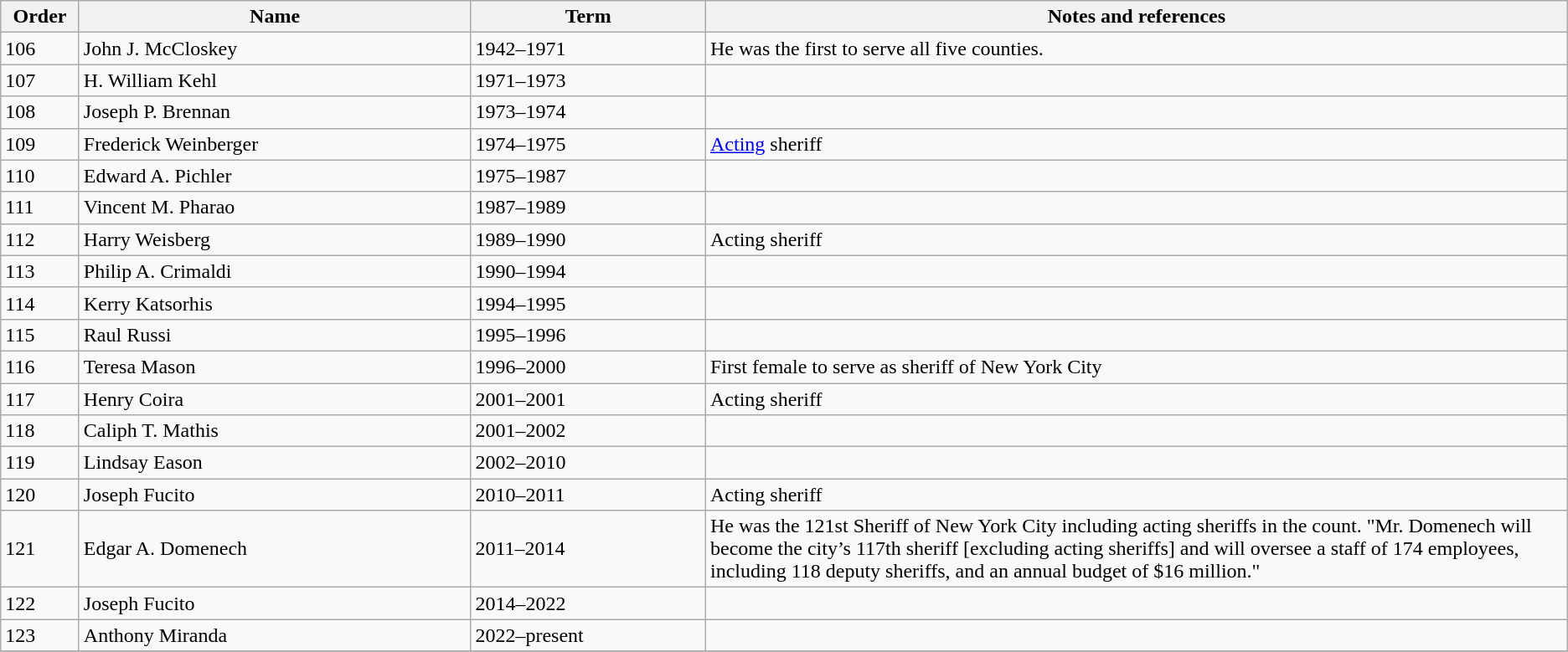<table class="wikitable" style="float:left; ">
<tr>
<th width="5%">Order</th>
<th width="25%">Name</th>
<th width="15%">Term</th>
<th width="55%">Notes and references</th>
</tr>
<tr>
<td>106</td>
<td>John J. McCloskey</td>
<td>1942–1971</td>
<td>He was the first to serve all five counties.</td>
</tr>
<tr>
<td>107</td>
<td>H. William Kehl</td>
<td>1971–1973</td>
<td></td>
</tr>
<tr>
<td>108</td>
<td>Joseph P. Brennan</td>
<td>1973–1974</td>
<td></td>
</tr>
<tr>
<td>109</td>
<td>Frederick Weinberger</td>
<td>1974–1975</td>
<td><a href='#'>Acting</a> sheriff</td>
</tr>
<tr>
<td>110</td>
<td>Edward A. Pichler</td>
<td>1975–1987</td>
<td></td>
</tr>
<tr>
<td>111</td>
<td>Vincent M. Pharao</td>
<td>1987–1989</td>
<td></td>
</tr>
<tr>
<td>112</td>
<td>Harry Weisberg</td>
<td>1989–1990</td>
<td>Acting sheriff</td>
</tr>
<tr>
<td>113</td>
<td>Philip A. Crimaldi</td>
<td>1990–1994</td>
<td></td>
</tr>
<tr>
<td>114</td>
<td>Kerry Katsorhis</td>
<td>1994–1995</td>
<td></td>
</tr>
<tr>
<td>115</td>
<td>Raul Russi</td>
<td>1995–1996</td>
<td></td>
</tr>
<tr>
<td>116</td>
<td>Teresa Mason</td>
<td>1996–2000</td>
<td>First female to serve as sheriff of New York City</td>
</tr>
<tr>
<td>117</td>
<td>Henry Coira</td>
<td>2001–2001</td>
<td>Acting sheriff</td>
</tr>
<tr>
<td>118</td>
<td>Caliph T. Mathis</td>
<td>2001–2002</td>
<td></td>
</tr>
<tr>
<td>119</td>
<td>Lindsay Eason</td>
<td>2002–2010</td>
<td></td>
</tr>
<tr>
<td>120</td>
<td>Joseph Fucito</td>
<td>2010–2011</td>
<td>Acting sheriff</td>
</tr>
<tr>
<td>121</td>
<td>Edgar A. Domenech</td>
<td>2011–2014</td>
<td>He was the 121st Sheriff of New York City including acting sheriffs in the count. "Mr. Domenech will become the city’s 117th sheriff [excluding acting sheriffs] and will oversee a staff of 174 employees, including 118 deputy sheriffs, and an annual budget of $16 million."</td>
</tr>
<tr>
<td>122</td>
<td>Joseph Fucito</td>
<td>2014–2022</td>
<td></td>
</tr>
<tr>
<td>123</td>
<td>Anthony Miranda</td>
<td>2022–present</td>
<td></td>
</tr>
<tr>
</tr>
</table>
